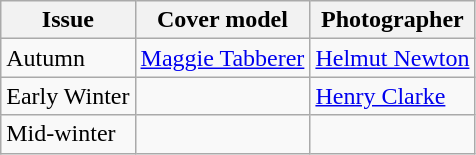<table class="wikitable">
<tr>
<th>Issue</th>
<th>Cover model</th>
<th>Photographer</th>
</tr>
<tr>
<td>Autumn</td>
<td><a href='#'>Maggie Tabberer</a></td>
<td><a href='#'>Helmut Newton</a></td>
</tr>
<tr>
<td>Early Winter</td>
<td></td>
<td><a href='#'>Henry Clarke</a></td>
</tr>
<tr>
<td>Mid-winter</td>
<td></td>
<td></td>
</tr>
</table>
